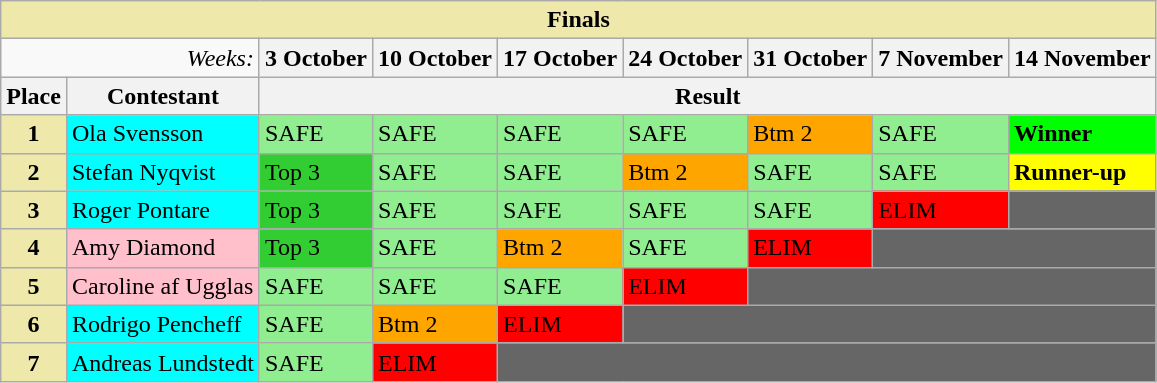<table class="wikitable" align="center">
<tr>
<td colspan="10" bgcolor="palegoldenrod" align="Center"><strong>Finals</strong></td>
</tr>
<tr>
<td colspan="2" align="right"><em>Weeks:</em></td>
<th>3 October</th>
<th>10 October</th>
<th>17 October</th>
<th>24 October</th>
<th>31 October</th>
<th>7 November</th>
<th>14 November</th>
</tr>
<tr>
<th>Place</th>
<th>Contestant</th>
<th colspan="15" align="center">Result</th>
</tr>
<tr>
<td align="center" bgcolor="palegoldenrod"><strong>1</strong></td>
<td bgcolor="Cyan">Ola Svensson</td>
<td style="background: lightgreen">SAFE</td>
<td style="background: lightgreen">SAFE</td>
<td style="background: lightgreen">SAFE</td>
<td style="background: lightgreen">SAFE</td>
<td style="background: orange">Btm 2</td>
<td style="background: lightgreen">SAFE</td>
<td style="background: Lime"><strong>Winner</strong></td>
</tr>
<tr>
<td align="center" bgcolor="palegoldenrod"><strong>2</strong></td>
<td bgcolor="cyan">Stefan Nyqvist</td>
<td style="background: limegreen">Top 3</td>
<td style="background: lightgreen">SAFE</td>
<td style="background: lightgreen">SAFE</td>
<td style="background: orange">Btm 2</td>
<td style="background: lightgreen">SAFE</td>
<td style="background: lightgreen">SAFE</td>
<td style="background: yellow"><strong>Runner-up</strong></td>
</tr>
<tr>
<td align="center" bgcolor="palegoldenrod"><strong>3</strong></td>
<td bgcolor="cyan">Roger Pontare</td>
<td style="background: limegreen">Top 3</td>
<td style="background: lightgreen">SAFE</td>
<td style="background: lightgreen">SAFE</td>
<td style="background: lightgreen">SAFE</td>
<td style="background: lightgreen">SAFE</td>
<td style="background: red"><span>ELIM</span></td>
<td colspan="1" bgcolor="666666"></td>
</tr>
<tr>
<td align="center" bgcolor="palegoldenrod"><strong>4</strong></td>
<td bgcolor="Pink">Amy Diamond</td>
<td style="background: limegreen">Top 3</td>
<td style="background: lightgreen">SAFE</td>
<td style="background: Orange">Btm 2</td>
<td style="background: lightgreen">SAFE</td>
<td style="background: red"><span>ELIM</span></td>
<td colspan="2" bgcolor="666666"></td>
</tr>
<tr>
<td align="center" bgcolor="palegoldenrod"><strong>5</strong></td>
<td bgcolor="pink">Caroline af Ugglas</td>
<td style="background: lightgreen">SAFE</td>
<td style="background: lightgreen">SAFE</td>
<td style="background: lightgreen">SAFE</td>
<td style="background: red"><span>ELIM</span></td>
<td colspan="3" bgcolor="666666"></td>
</tr>
<tr>
<td align="center" bgcolor="palegoldenrod"><strong>6</strong></td>
<td bgcolor="cyan">Rodrigo Pencheff</td>
<td style="background: lightgreen">SAFE</td>
<td style="background: orange">Btm 2</td>
<td style="background: red"><span>ELIM</span></td>
<td colspan="4" bgcolor="666666"></td>
</tr>
<tr>
<td align="center" bgcolor="palegoldenrod"><strong>7</strong></td>
<td bgcolor="cyan">Andreas Lundstedt</td>
<td style="background: lightgreen">SAFE</td>
<td style="background: red"><span>ELIM</span></td>
<td colspan="5" bgcolor="666666"></td>
</tr>
</table>
